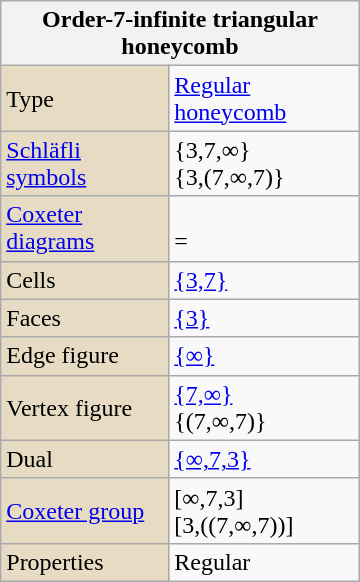<table class="wikitable" align="right" style="margin-left:10px" width=240>
<tr>
<th bgcolor=#e7dcc3 colspan=2>Order-7-infinite triangular honeycomb</th>
</tr>
<tr>
<td bgcolor=#e7dcc3>Type</td>
<td><a href='#'>Regular honeycomb</a></td>
</tr>
<tr>
<td bgcolor=#e7dcc3><a href='#'>Schläfli symbols</a></td>
<td>{3,7,∞}<br>{3,(7,∞,7)}</td>
</tr>
<tr>
<td bgcolor=#e7dcc3><a href='#'>Coxeter diagrams</a></td>
<td><br> = </td>
</tr>
<tr>
<td bgcolor=#e7dcc3>Cells</td>
<td><a href='#'>{3,7}</a> </td>
</tr>
<tr>
<td bgcolor=#e7dcc3>Faces</td>
<td><a href='#'>{3}</a></td>
</tr>
<tr>
<td bgcolor=#e7dcc3>Edge figure</td>
<td><a href='#'>{∞}</a></td>
</tr>
<tr>
<td bgcolor=#e7dcc3>Vertex figure</td>
<td><a href='#'>{7,∞}</a> <br>{(7,∞,7)} </td>
</tr>
<tr>
<td bgcolor=#e7dcc3>Dual</td>
<td><a href='#'>{∞,7,3}</a></td>
</tr>
<tr>
<td bgcolor=#e7dcc3><a href='#'>Coxeter group</a></td>
<td>[∞,7,3]<br>[3,((7,∞,7))]</td>
</tr>
<tr>
<td bgcolor=#e7dcc3>Properties</td>
<td>Regular</td>
</tr>
</table>
